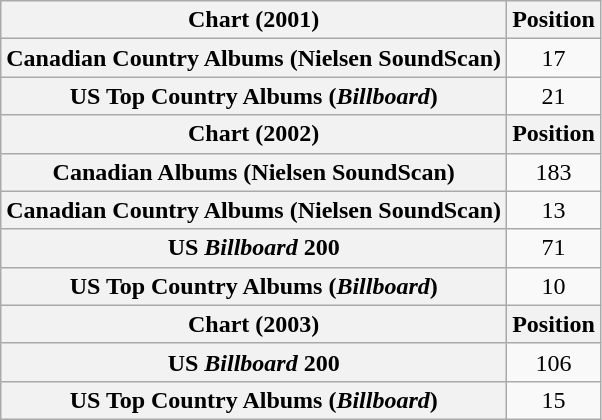<table class="wikitable plainrowheaders" style="text-align:center">
<tr>
<th scope="col">Chart (2001)</th>
<th scope="col">Position</th>
</tr>
<tr>
<th scope="row">Canadian Country Albums (Nielsen SoundScan)</th>
<td>17</td>
</tr>
<tr>
<th scope="row">US Top Country Albums (<em>Billboard</em>)</th>
<td>21</td>
</tr>
<tr>
<th scope="col">Chart (2002)</th>
<th scope="col">Position</th>
</tr>
<tr>
<th scope="row">Canadian Albums (Nielsen SoundScan)</th>
<td>183</td>
</tr>
<tr>
<th scope="row">Canadian Country Albums (Nielsen SoundScan)</th>
<td>13</td>
</tr>
<tr>
<th scope="row">US <em>Billboard</em> 200</th>
<td>71</td>
</tr>
<tr>
<th scope="row">US Top Country Albums (<em>Billboard</em>)</th>
<td>10</td>
</tr>
<tr>
<th scope="col">Chart (2003)</th>
<th scope="col">Position</th>
</tr>
<tr>
<th scope="row">US <em>Billboard</em> 200</th>
<td>106</td>
</tr>
<tr>
<th scope="row">US Top Country Albums (<em>Billboard</em>)</th>
<td>15</td>
</tr>
</table>
